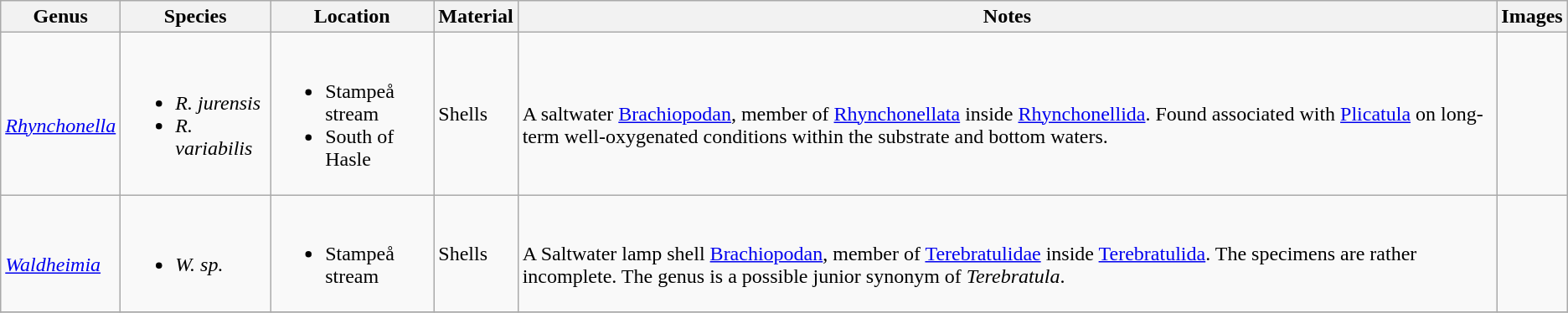<table class = "wikitable">
<tr>
<th>Genus</th>
<th>Species</th>
<th>Location</th>
<th>Material</th>
<th>Notes</th>
<th>Images</th>
</tr>
<tr>
<td><br><em><a href='#'>Rhynchonella</a></em></td>
<td><br><ul><li><em>R. jurensis</em></li><li><em>R. variabilis</em></li></ul></td>
<td><br><ul><li>Stampeå stream</li><li>South of Hasle</li></ul></td>
<td>Shells</td>
<td><br>A saltwater <a href='#'>Brachiopodan</a>, member of  <a href='#'>Rhynchonellata</a> inside <a href='#'>Rhynchonellida</a>. Found associated with <a href='#'>Plicatula</a> on long-term well-oxygenated conditions within the substrate and bottom waters.</td>
<td><br></td>
</tr>
<tr>
<td><br><em><a href='#'>Waldheimia</a></em></td>
<td><br><ul><li><em>W. sp.</em></li></ul></td>
<td><br><ul><li>Stampeå stream</li></ul></td>
<td>Shells</td>
<td><br>A Saltwater lamp shell <a href='#'>Brachiopodan</a>, member of  <a href='#'>Terebratulidae</a> inside <a href='#'>Terebratulida</a>. The specimens are rather incomplete. The genus is a possible junior synonym of <em>Terebratula</em>.</td>
<td><br></td>
</tr>
<tr>
</tr>
</table>
